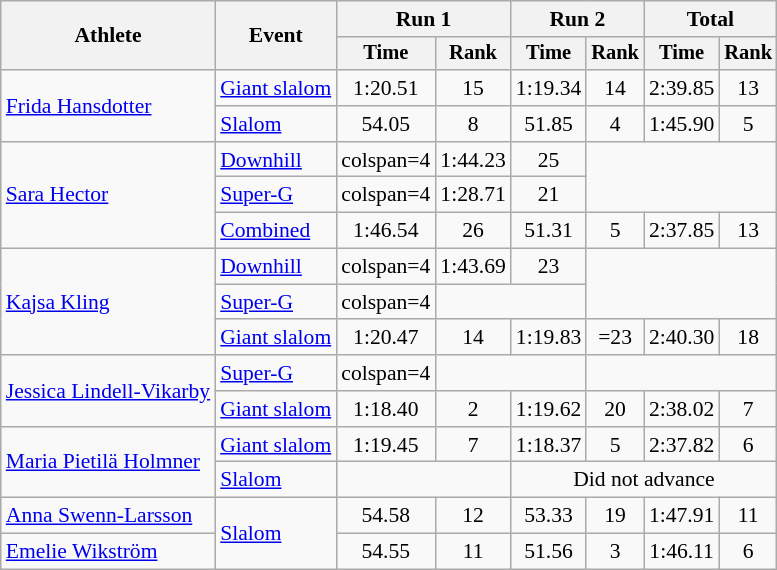<table class="wikitable" style="font-size:90%">
<tr>
<th rowspan=2>Athlete</th>
<th rowspan=2>Event</th>
<th colspan=2>Run 1</th>
<th colspan=2>Run 2</th>
<th colspan=2>Total</th>
</tr>
<tr style="font-size:95%">
<th>Time</th>
<th>Rank</th>
<th>Time</th>
<th>Rank</th>
<th>Time</th>
<th>Rank</th>
</tr>
<tr align=center>
<td rowspan=2 align="left"><a href='#'>Frida Hansdotter</a></td>
<td align="left"><a href='#'>Giant slalom</a></td>
<td>1:20.51</td>
<td>15</td>
<td>1:19.34</td>
<td>14</td>
<td>2:39.85</td>
<td>13</td>
</tr>
<tr align=center>
<td align="left"><a href='#'>Slalom</a></td>
<td>54.05</td>
<td>8</td>
<td>51.85</td>
<td>4</td>
<td>1:45.90</td>
<td>5</td>
</tr>
<tr align=center>
<td rowspan=3 align="left"><a href='#'>Sara Hector</a></td>
<td align="left"><a href='#'>Downhill</a></td>
<td>colspan=4 </td>
<td>1:44.23</td>
<td>25</td>
</tr>
<tr align=center>
<td align="left"><a href='#'>Super-G</a></td>
<td>colspan=4 </td>
<td>1:28.71</td>
<td>21</td>
</tr>
<tr align=center>
<td align="left"><a href='#'>Combined</a></td>
<td>1:46.54</td>
<td>26</td>
<td>51.31</td>
<td>5</td>
<td>2:37.85</td>
<td>13</td>
</tr>
<tr align=center>
<td rowspan=3 align="left"><a href='#'>Kajsa Kling</a></td>
<td align="left"><a href='#'>Downhill</a></td>
<td>colspan=4 </td>
<td>1:43.69</td>
<td>23</td>
</tr>
<tr align=center>
<td align="left"><a href='#'>Super-G</a></td>
<td>colspan=4 </td>
<td colspan=2></td>
</tr>
<tr align=center>
<td align="left"><a href='#'>Giant slalom</a></td>
<td>1:20.47</td>
<td>14</td>
<td>1:19.83</td>
<td>=23</td>
<td>2:40.30</td>
<td>18</td>
</tr>
<tr align=center>
<td rowspan=2 align="left"><a href='#'>Jessica Lindell-Vikarby</a></td>
<td align="left"><a href='#'>Super-G</a></td>
<td>colspan=4 </td>
<td colspan=2></td>
</tr>
<tr align=center>
<td align="left"><a href='#'>Giant slalom</a></td>
<td>1:18.40</td>
<td>2</td>
<td>1:19.62</td>
<td>20</td>
<td>2:38.02</td>
<td>7</td>
</tr>
<tr align=center>
<td rowspan=2 align="left"><a href='#'>Maria Pietilä Holmner</a></td>
<td align="left"><a href='#'>Giant slalom</a></td>
<td>1:19.45</td>
<td>7</td>
<td>1:18.37</td>
<td>5</td>
<td>2:37.82</td>
<td>6</td>
</tr>
<tr align=center>
<td align="left"><a href='#'>Slalom</a></td>
<td colspan=2></td>
<td colspan=4>Did not advance</td>
</tr>
<tr align=center>
<td align="left"><a href='#'>Anna Swenn-Larsson</a></td>
<td align="left" rowspan=2><a href='#'>Slalom</a></td>
<td>54.58</td>
<td>12</td>
<td>53.33</td>
<td>19</td>
<td>1:47.91</td>
<td>11</td>
</tr>
<tr align=center>
<td align="left"><a href='#'>Emelie Wikström</a></td>
<td>54.55</td>
<td>11</td>
<td>51.56</td>
<td>3</td>
<td>1:46.11</td>
<td>6</td>
</tr>
</table>
